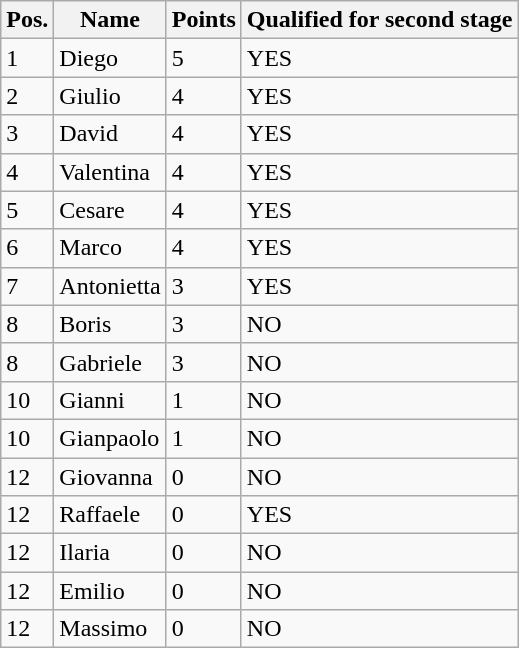<table class="wikitable">
<tr>
<th>Pos.</th>
<th>Name</th>
<th>Points</th>
<th>Qualified for second stage</th>
</tr>
<tr>
<td>1</td>
<td>Diego</td>
<td>5</td>
<td>YES</td>
</tr>
<tr>
<td>2</td>
<td>Giulio</td>
<td>4</td>
<td>YES</td>
</tr>
<tr>
<td>3</td>
<td>David</td>
<td>4</td>
<td>YES</td>
</tr>
<tr>
<td>4</td>
<td>Valentina</td>
<td>4</td>
<td>YES</td>
</tr>
<tr>
<td>5</td>
<td>Cesare</td>
<td>4</td>
<td>YES</td>
</tr>
<tr>
<td>6</td>
<td>Marco</td>
<td>4</td>
<td>YES</td>
</tr>
<tr>
<td>7</td>
<td>Antonietta</td>
<td>3</td>
<td>YES</td>
</tr>
<tr>
<td>8</td>
<td>Boris</td>
<td>3</td>
<td>NO</td>
</tr>
<tr>
<td>8</td>
<td>Gabriele</td>
<td>3</td>
<td>NO</td>
</tr>
<tr>
<td>10</td>
<td>Gianni</td>
<td>1</td>
<td>NO</td>
</tr>
<tr>
<td>10</td>
<td>Gianpaolo</td>
<td>1</td>
<td>NO</td>
</tr>
<tr>
<td>12</td>
<td>Giovanna</td>
<td>0</td>
<td>NO</td>
</tr>
<tr>
<td>12</td>
<td>Raffaele</td>
<td>0</td>
<td>YES</td>
</tr>
<tr>
<td>12</td>
<td>Ilaria</td>
<td>0</td>
<td>NO</td>
</tr>
<tr>
<td>12</td>
<td>Emilio</td>
<td>0</td>
<td>NO</td>
</tr>
<tr>
<td>12</td>
<td>Massimo</td>
<td>0</td>
<td>NO</td>
</tr>
</table>
